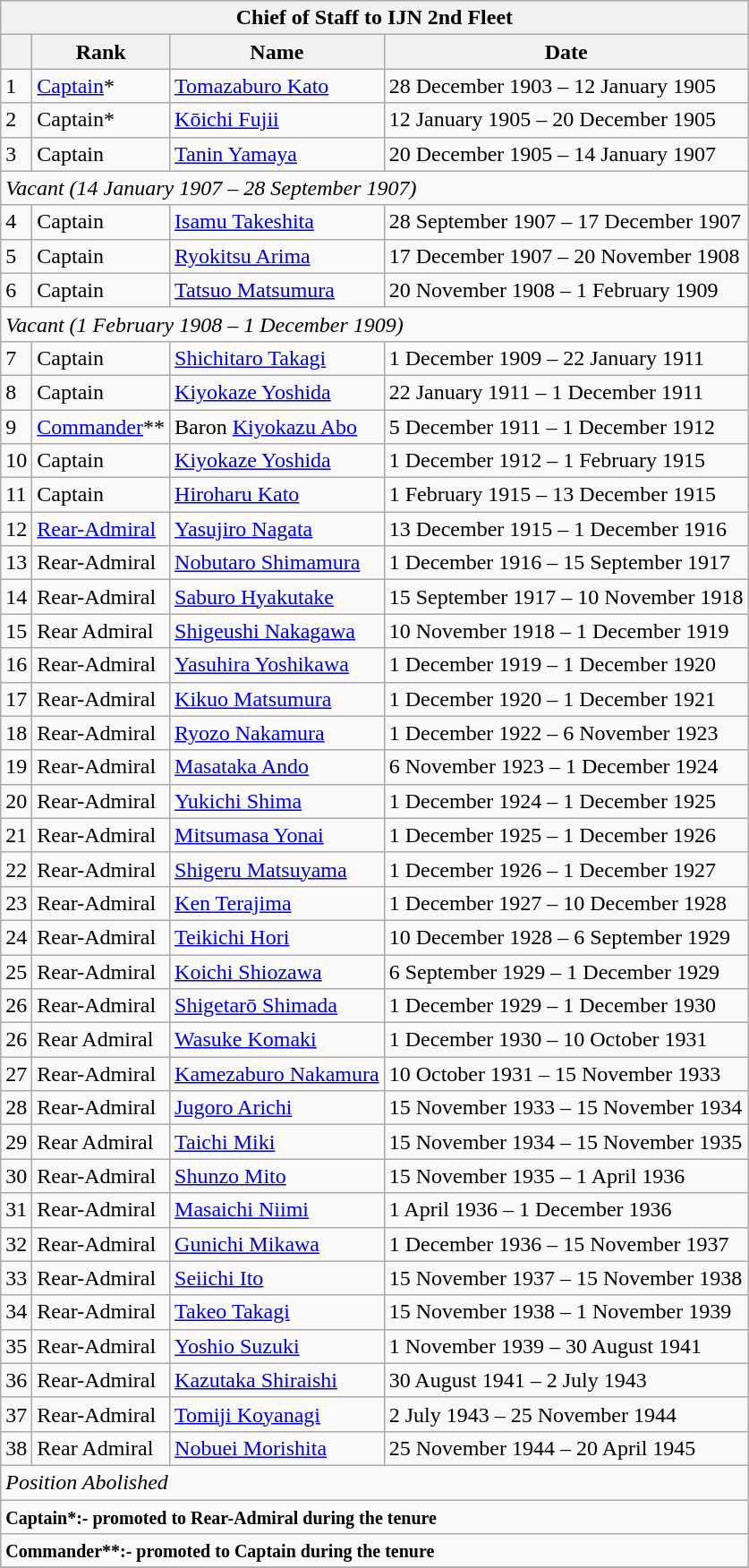<table class=wikitable>
<tr>
<th colspan="4"><strong>Chief of Staff to IJN 2nd Fleet</strong></th>
</tr>
<tr>
<th></th>
<th>Rank</th>
<th>Name</th>
<th>Date</th>
</tr>
<tr>
<td>1</td>
<td><a href='#'>Captain</a>*</td>
<td><a href='#'>Tomazaburo Kato</a></td>
<td>28 December 1903 – 12 January 1905</td>
</tr>
<tr>
<td>2</td>
<td>Captain*</td>
<td><a href='#'>Kōichi Fujii</a></td>
<td>12 January 1905 – 20 December 1905</td>
</tr>
<tr>
<td>3</td>
<td>Captain</td>
<td><a href='#'>Tanin Yamaya</a></td>
<td>20 December 1905 – 14 January 1907</td>
</tr>
<tr>
<td colspan="4"><em>Vacant (14 January 1907 – 28 September 1907)</em></td>
</tr>
<tr>
<td>4</td>
<td>Captain</td>
<td><a href='#'>Isamu Takeshita</a></td>
<td>28 September 1907 – 17 December 1907</td>
</tr>
<tr>
<td>5</td>
<td>Captain</td>
<td><a href='#'>Ryokitsu Arima</a></td>
<td>17 December 1907 – 20 November 1908</td>
</tr>
<tr>
<td>6</td>
<td>Captain</td>
<td><a href='#'>Tatsuo Matsumura</a></td>
<td>20 November 1908 – 1 February 1909</td>
</tr>
<tr>
<td colspan="4"><em>Vacant (1 February 1908 – 1 December 1909)</em></td>
</tr>
<tr>
<td>7</td>
<td>Captain</td>
<td><a href='#'>Shichitaro Takagi</a></td>
<td>1 December 1909 – 22 January 1911</td>
</tr>
<tr>
<td>8</td>
<td>Captain</td>
<td><a href='#'>Kiyokaze Yoshida</a></td>
<td>22 January 1911 – 1 December 1911</td>
</tr>
<tr>
<td>9</td>
<td><a href='#'>Commander</a>**</td>
<td>Baron <a href='#'>Kiyokazu Abo</a></td>
<td>5 December 1911 – 1 December 1912</td>
</tr>
<tr>
<td>10</td>
<td>Captain</td>
<td><a href='#'>Kiyokaze Yoshida</a></td>
<td>1 December 1912 – 1 February 1915</td>
</tr>
<tr>
<td>11</td>
<td>Captain</td>
<td><a href='#'>Hiroharu Kato</a></td>
<td>1 February 1915 – 13 December 1915</td>
</tr>
<tr>
<td>12</td>
<td><a href='#'>Rear-Admiral</a></td>
<td><a href='#'>Yasujiro Nagata</a></td>
<td>13 December 1915 – 1 December 1916</td>
</tr>
<tr>
<td>13</td>
<td>Rear-Admiral</td>
<td><a href='#'>Nobutaro Shimamura</a></td>
<td>1 December 1916 – 15 September 1917</td>
</tr>
<tr>
<td>14</td>
<td>Rear-Admiral</td>
<td><a href='#'>Saburo Hyakutake</a></td>
<td>15 September 1917 – 10 November 1918</td>
</tr>
<tr>
<td>15</td>
<td>Rear Admiral</td>
<td><a href='#'>Shigeushi Nakagawa</a></td>
<td>10 November 1918 – 1 December 1919</td>
</tr>
<tr>
<td>16</td>
<td>Rear-Admiral</td>
<td><a href='#'>Yasuhira Yoshikawa</a></td>
<td>1 December 1919 – 1 December 1920</td>
</tr>
<tr>
<td>17</td>
<td>Rear-Admiral</td>
<td><a href='#'>Kikuo Matsumura</a></td>
<td>1 December 1920 – 1 December 1921</td>
</tr>
<tr>
<td>18</td>
<td>Rear-Admiral</td>
<td><a href='#'>Ryozo Nakamura</a></td>
<td>1 December 1922 – 6 November 1923</td>
</tr>
<tr>
<td>19</td>
<td>Rear-Admiral</td>
<td><a href='#'>Masataka Ando</a></td>
<td>6 November 1923 – 1 December 1924</td>
</tr>
<tr>
<td>20</td>
<td>Rear-Admiral</td>
<td><a href='#'>Yukichi Shima</a></td>
<td>1 December 1924 – 1 December 1925</td>
</tr>
<tr>
<td>21</td>
<td>Rear-Admiral</td>
<td><a href='#'>Mitsumasa Yonai</a></td>
<td>1 December 1925 – 1 December 1926</td>
</tr>
<tr>
<td>22</td>
<td>Rear-Admiral</td>
<td><a href='#'>Shigeru Matsuyama</a></td>
<td>1 December 1926 – 1 December 1927</td>
</tr>
<tr>
<td>23</td>
<td>Rear-Admiral</td>
<td><a href='#'>Ken Terajima</a></td>
<td>1 December 1927 – 10 December 1928</td>
</tr>
<tr>
<td>24</td>
<td>Rear-Admiral</td>
<td><a href='#'>Teikichi Hori</a></td>
<td>10 December 1928 – 6 September 1929</td>
</tr>
<tr>
<td>25</td>
<td>Rear-Admiral</td>
<td><a href='#'>Koichi Shiozawa</a></td>
<td>6 September 1929 – 1 December 1929</td>
</tr>
<tr>
<td>26</td>
<td>Rear-Admiral</td>
<td><a href='#'>Shigetarō Shimada</a></td>
<td>1 December 1929 – 1 December 1930</td>
</tr>
<tr>
<td>26</td>
<td>Rear Admiral</td>
<td><a href='#'>Wasuke Komaki</a></td>
<td>1 December 1930 – 10 October 1931</td>
</tr>
<tr>
<td>27</td>
<td>Rear-Admiral</td>
<td><a href='#'>Kamezaburo Nakamura</a></td>
<td>10 October 1931 – 15 November 1933</td>
</tr>
<tr>
<td>28</td>
<td>Rear-Admiral</td>
<td><a href='#'>Jugoro Arichi</a></td>
<td>15 November 1933 – 15 November 1934</td>
</tr>
<tr>
<td>29</td>
<td>Rear Admiral</td>
<td><a href='#'>Taichi Miki</a></td>
<td>15 November 1934 – 15 November 1935</td>
</tr>
<tr>
<td>30</td>
<td>Rear-Admiral</td>
<td><a href='#'>Shunzo Mito</a></td>
<td>15 November 1935 – 1 April 1936</td>
</tr>
<tr>
<td>31</td>
<td>Rear-Admiral</td>
<td><a href='#'>Masaichi Niimi</a></td>
<td>1 April 1936 – 1 December 1936</td>
</tr>
<tr>
<td>32</td>
<td>Rear-Admiral</td>
<td><a href='#'>Gunichi Mikawa</a></td>
<td>1 December 1936 – 15 November 1937</td>
</tr>
<tr>
<td>33</td>
<td>Rear-Admiral</td>
<td><a href='#'>Seiichi Ito</a></td>
<td>15 November 1937 – 15 November 1938</td>
</tr>
<tr>
<td>34</td>
<td>Rear-Admiral</td>
<td><a href='#'>Takeo Takagi</a></td>
<td>15 November 1938 – 1 November 1939</td>
</tr>
<tr>
<td>35</td>
<td>Rear-Admiral</td>
<td><a href='#'>Yoshio Suzuki</a></td>
<td>1 November 1939 – 30 August 1941</td>
</tr>
<tr>
<td>36</td>
<td>Rear-Admiral</td>
<td><a href='#'>Kazutaka Shiraishi</a></td>
<td>30 August 1941 – 2 July 1943</td>
</tr>
<tr>
<td>37</td>
<td>Rear-Admiral</td>
<td><a href='#'>Tomiji Koyanagi</a></td>
<td>2 July 1943 – 25 November 1944</td>
</tr>
<tr>
<td>38</td>
<td>Rear Admiral</td>
<td><a href='#'>Nobuei Morishita</a></td>
<td>25 November 1944 – 20 April 1945</td>
</tr>
<tr>
<td colspan="4"><em>Position Abolished</em></td>
</tr>
<tr>
<td colspan="4"><small><strong>Captain*:- promoted to Rear-Admiral during the tenure</strong></small></td>
</tr>
<tr>
<td colspan="4"><small><strong>Commander**:- promoted to Captain during the tenure</strong></small></td>
</tr>
<tr>
</tr>
</table>
